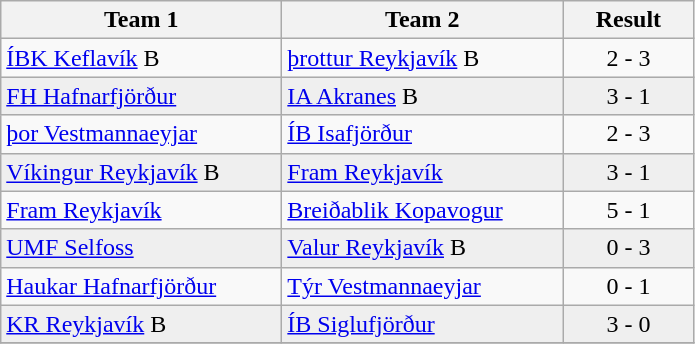<table class="wikitable">
<tr>
<th width="180">Team 1</th>
<th width="180">Team 2</th>
<th width="80">Result</th>
</tr>
<tr>
<td><a href='#'>ÍBK Keflavík</a> B</td>
<td><a href='#'>þrottur Reykjavík</a> B</td>
<td align="center">2 - 3</td>
</tr>
<tr style="background:#EFEFEF">
<td><a href='#'>FH Hafnarfjörður</a></td>
<td><a href='#'>IA Akranes</a> B</td>
<td align="center">3 - 1</td>
</tr>
<tr>
<td><a href='#'>þor Vestmannaeyjar</a></td>
<td><a href='#'>ÍB Isafjörður</a></td>
<td align="center">2 - 3</td>
</tr>
<tr style="background:#EFEFEF">
<td><a href='#'>Víkingur Reykjavík</a> B</td>
<td><a href='#'>Fram Reykjavík</a></td>
<td align="center">3 - 1</td>
</tr>
<tr>
<td><a href='#'>Fram Reykjavík</a></td>
<td><a href='#'>Breiðablik Kopavogur</a></td>
<td align="center">5 - 1</td>
</tr>
<tr style="background:#EFEFEF">
<td><a href='#'>UMF Selfoss</a></td>
<td><a href='#'>Valur Reykjavík</a> B</td>
<td align="center">0 - 3</td>
</tr>
<tr>
<td><a href='#'>Haukar Hafnarfjörður</a></td>
<td><a href='#'>Týr Vestmannaeyjar</a></td>
<td align="center">0 - 1</td>
</tr>
<tr style="background:#EFEFEF">
<td><a href='#'>KR Reykjavík</a> B</td>
<td><a href='#'>ÍB Siglufjörður</a></td>
<td align="center">3 - 0</td>
</tr>
<tr>
</tr>
</table>
